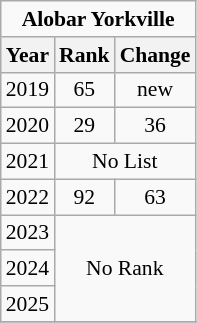<table class="wikitable" style="font-size: 90%; text-align: center;">
<tr>
<td colspan="3"><strong>Alobar Yorkville</strong></td>
</tr>
<tr>
<th>Year</th>
<th>Rank</th>
<th>Change</th>
</tr>
<tr>
<td>2019</td>
<td>65</td>
<td>new</td>
</tr>
<tr>
<td>2020</td>
<td>29</td>
<td> 36</td>
</tr>
<tr>
<td>2021</td>
<td colspan="2">No List</td>
</tr>
<tr>
<td>2022</td>
<td>92</td>
<td> 63</td>
</tr>
<tr>
<td>2023</td>
<td colspan="2" rowspan="3"> No Rank</td>
</tr>
<tr>
<td>2024</td>
</tr>
<tr>
<td>2025</td>
</tr>
<tr>
</tr>
</table>
